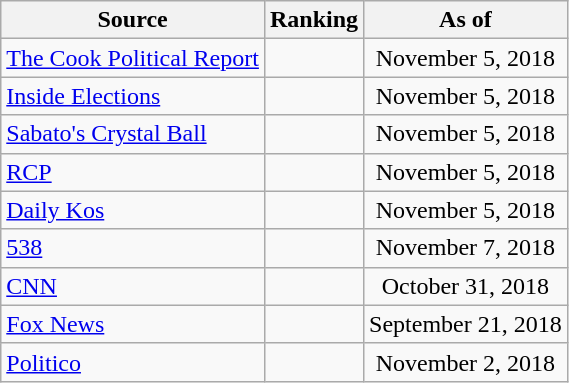<table class="wikitable" style="text-align:center">
<tr>
<th>Source</th>
<th>Ranking</th>
<th>As of</th>
</tr>
<tr>
<td align=left><a href='#'>The Cook Political Report</a></td>
<td></td>
<td>November 5, 2018</td>
</tr>
<tr>
<td align=left><a href='#'>Inside Elections</a></td>
<td></td>
<td>November 5, 2018</td>
</tr>
<tr>
<td align=left><a href='#'>Sabato's Crystal Ball</a></td>
<td></td>
<td>November 5, 2018</td>
</tr>
<tr>
<td align="left"><a href='#'>RCP</a></td>
<td></td>
<td>November 5, 2018</td>
</tr>
<tr>
<td align="left"><a href='#'>Daily Kos</a></td>
<td></td>
<td>November 5, 2018</td>
</tr>
<tr>
<td align="left"><a href='#'>538</a></td>
<td></td>
<td>November 7, 2018</td>
</tr>
<tr>
<td align="left"><a href='#'>CNN</a></td>
<td></td>
<td>October 31, 2018</td>
</tr>
<tr>
<td align="left"><a href='#'>Fox News</a></td>
<td></td>
<td>September 21, 2018</td>
</tr>
<tr>
<td align="left"><a href='#'>Politico</a></td>
<td></td>
<td>November 2, 2018</td>
</tr>
</table>
